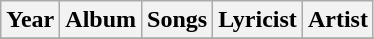<table class="wikitable sortable">
<tr>
<th>Year</th>
<th>Album</th>
<th>Songs</th>
<th>Lyricist</th>
<th>Artist</th>
</tr>
<tr>
</tr>
</table>
